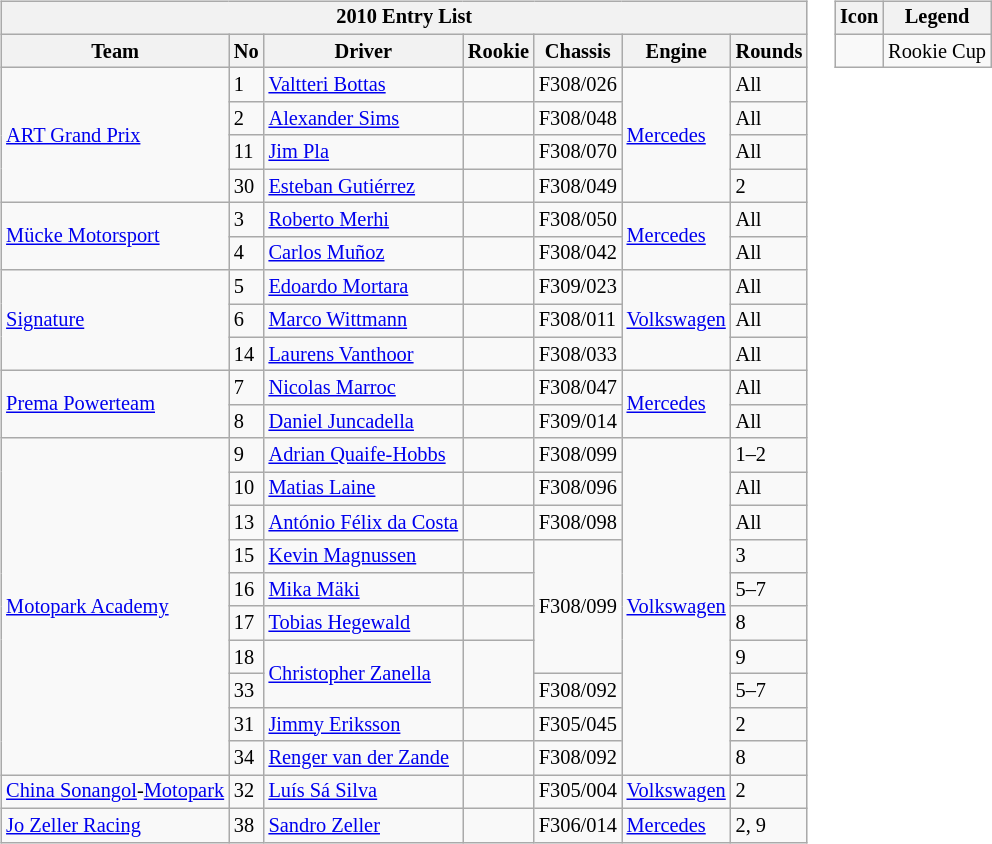<table>
<tr>
<td><br><table class="wikitable" style="font-size: 85%">
<tr>
<th colspan=7>2010 Entry List</th>
</tr>
<tr>
<th>Team</th>
<th>No</th>
<th>Driver</th>
<th>Rookie</th>
<th>Chassis</th>
<th>Engine</th>
<th>Rounds</th>
</tr>
<tr>
<td rowspan=4> <a href='#'>ART Grand Prix</a></td>
<td>1</td>
<td> <a href='#'>Valtteri Bottas</a></td>
<td></td>
<td>F308/026</td>
<td rowspan=4><a href='#'>Mercedes</a></td>
<td>All</td>
</tr>
<tr>
<td>2</td>
<td> <a href='#'>Alexander Sims</a></td>
<td></td>
<td>F308/048</td>
<td>All</td>
</tr>
<tr>
<td>11</td>
<td> <a href='#'>Jim Pla</a></td>
<td align="center"></td>
<td>F308/070</td>
<td>All</td>
</tr>
<tr>
<td>30</td>
<td> <a href='#'>Esteban Gutiérrez</a></td>
<td></td>
<td>F308/049</td>
<td>2</td>
</tr>
<tr>
<td rowspan=2> <a href='#'>Mücke Motorsport</a></td>
<td>3</td>
<td> <a href='#'>Roberto Merhi</a></td>
<td></td>
<td>F308/050</td>
<td rowspan=2><a href='#'>Mercedes</a></td>
<td>All</td>
</tr>
<tr>
<td>4</td>
<td> <a href='#'>Carlos Muñoz</a></td>
<td align="center"></td>
<td>F308/042</td>
<td>All</td>
</tr>
<tr>
<td rowspan=3> <a href='#'>Signature</a></td>
<td>5</td>
<td> <a href='#'>Edoardo Mortara</a></td>
<td></td>
<td>F309/023</td>
<td rowspan=3><a href='#'>Volkswagen</a></td>
<td>All</td>
</tr>
<tr>
<td>6</td>
<td> <a href='#'>Marco Wittmann</a></td>
<td></td>
<td>F308/011</td>
<td>All</td>
</tr>
<tr>
<td>14</td>
<td> <a href='#'>Laurens Vanthoor</a></td>
<td></td>
<td>F308/033</td>
<td>All</td>
</tr>
<tr>
<td rowspan=2> <a href='#'>Prema Powerteam</a></td>
<td>7</td>
<td> <a href='#'>Nicolas Marroc</a></td>
<td></td>
<td>F308/047</td>
<td rowspan=2><a href='#'>Mercedes</a></td>
<td>All</td>
</tr>
<tr>
<td>8</td>
<td> <a href='#'>Daniel Juncadella</a></td>
<td align="center"></td>
<td>F309/014</td>
<td>All</td>
</tr>
<tr>
<td rowspan=10> <a href='#'>Motopark Academy</a></td>
<td>9</td>
<td> <a href='#'>Adrian Quaife-Hobbs</a></td>
<td align="center"></td>
<td>F308/099</td>
<td rowspan=10><a href='#'>Volkswagen</a></td>
<td>1–2</td>
</tr>
<tr>
<td>10</td>
<td> <a href='#'>Matias Laine</a></td>
<td align="center"></td>
<td>F308/096</td>
<td>All</td>
</tr>
<tr>
<td>13</td>
<td> <a href='#'>António Félix da Costa</a></td>
<td align="center"></td>
<td>F308/098</td>
<td>All</td>
</tr>
<tr>
<td>15</td>
<td> <a href='#'>Kevin Magnussen</a></td>
<td align="center"></td>
<td rowspan=4>F308/099</td>
<td>3</td>
</tr>
<tr>
<td>16</td>
<td> <a href='#'>Mika Mäki</a></td>
<td></td>
<td>5–7</td>
</tr>
<tr>
<td>17</td>
<td> <a href='#'>Tobias Hegewald</a></td>
<td align="center"></td>
<td>8</td>
</tr>
<tr>
<td>18</td>
<td rowspan=2> <a href='#'>Christopher Zanella</a></td>
<td rowspan=2></td>
<td>9</td>
</tr>
<tr>
<td>33</td>
<td>F308/092</td>
<td>5–7</td>
</tr>
<tr>
<td>31</td>
<td> <a href='#'>Jimmy Eriksson</a></td>
<td align="center"></td>
<td>F305/045</td>
<td>2</td>
</tr>
<tr>
<td>34</td>
<td nowrap> <a href='#'>Renger van der Zande</a></td>
<td></td>
<td>F308/092</td>
<td>8</td>
</tr>
<tr>
<td nowrap> <a href='#'>China Sonangol</a>-<a href='#'>Motopark</a></td>
<td>32</td>
<td> <a href='#'>Luís Sá Silva</a></td>
<td align="center"></td>
<td>F305/004</td>
<td><a href='#'>Volkswagen</a></td>
<td>2</td>
</tr>
<tr>
<td> <a href='#'>Jo Zeller Racing</a></td>
<td>38</td>
<td> <a href='#'>Sandro Zeller</a></td>
<td align="center"></td>
<td>F306/014</td>
<td><a href='#'>Mercedes</a></td>
<td>2, 9</td>
</tr>
</table>
</td>
<td valign="top"><br><table class="wikitable" style="font-size: 85%">
<tr>
<th>Icon</th>
<th>Legend</th>
</tr>
<tr>
<td></td>
<td>Rookie Cup</td>
</tr>
</table>
</td>
</tr>
</table>
